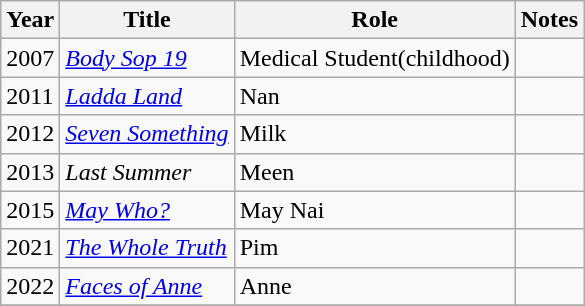<table class="wikitable">
<tr>
<th>Year</th>
<th>Title</th>
<th>Role</th>
<th>Notes</th>
</tr>
<tr>
<td>2007</td>
<td><em><a href='#'>Body Sop 19</a></em></td>
<td>Medical Student(childhood)</td>
<td></td>
</tr>
<tr>
<td>2011</td>
<td><em><a href='#'>Ladda Land</a></em></td>
<td>Nan</td>
<td></td>
</tr>
<tr>
<td>2012</td>
<td><em><a href='#'>Seven Something</a></em></td>
<td>Milk</td>
<td></td>
</tr>
<tr>
<td>2013</td>
<td><em>Last Summer</em></td>
<td>Meen</td>
<td></td>
</tr>
<tr>
<td>2015</td>
<td><em><a href='#'>May Who?</a></em></td>
<td>May Nai</td>
<td></td>
</tr>
<tr>
<td>2021</td>
<td><em><a href='#'>The Whole Truth</a></em></td>
<td>Pim</td>
<td></td>
</tr>
<tr>
<td>2022</td>
<td><em><a href='#'>Faces of Anne</a></em></td>
<td>Anne</td>
<td></td>
</tr>
<tr>
</tr>
</table>
